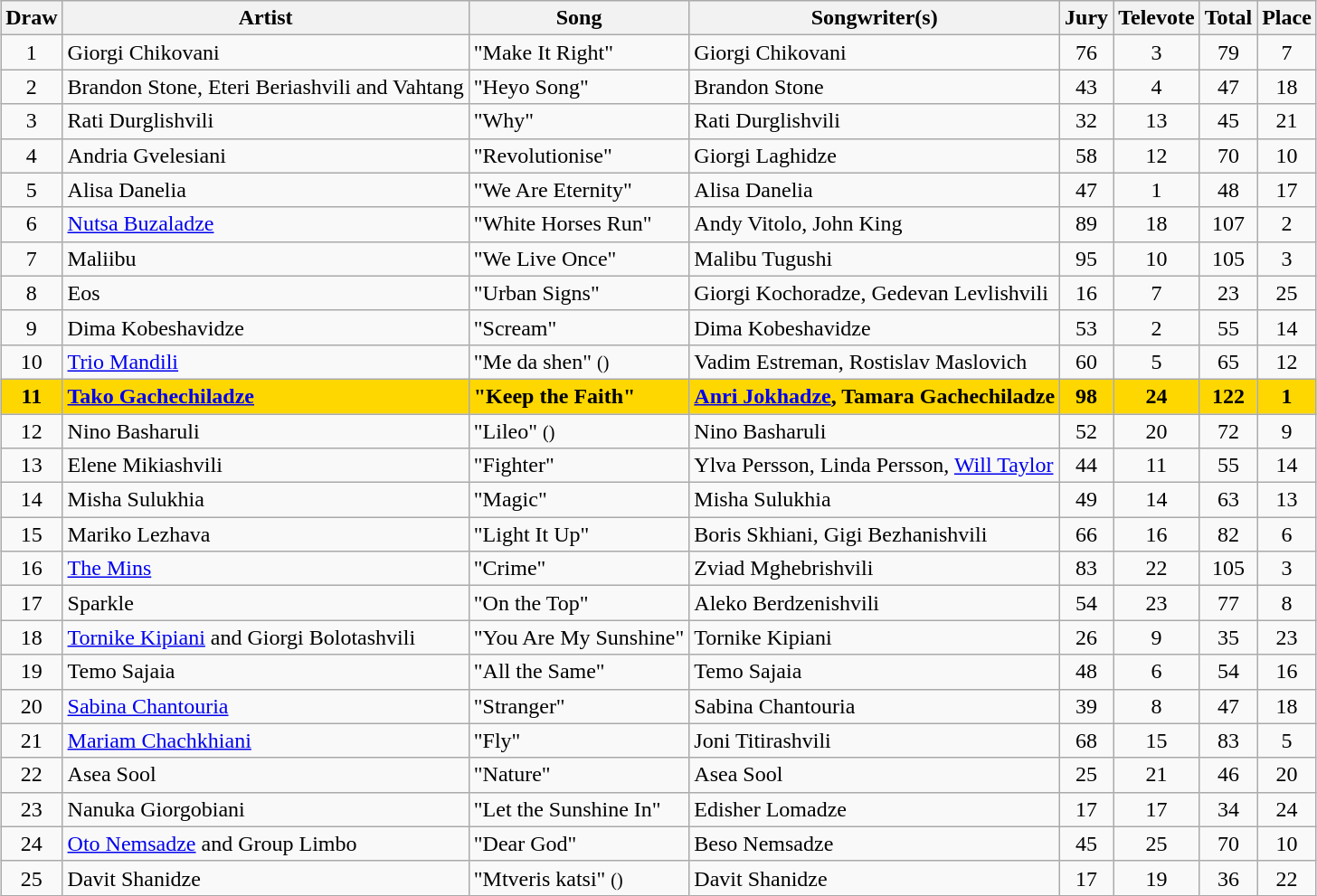<table class="sortable wikitable" style="margin: 1em auto 1em auto; text-align:center">
<tr>
<th>Draw</th>
<th>Artist</th>
<th>Song</th>
<th>Songwriter(s)</th>
<th>Jury</th>
<th>Televote</th>
<th>Total</th>
<th>Place</th>
</tr>
<tr>
<td>1</td>
<td align="left">Giorgi Chikovani</td>
<td align="left">"Make It Right"</td>
<td align="left">Giorgi Chikovani</td>
<td>76</td>
<td>3</td>
<td>79</td>
<td>7</td>
</tr>
<tr>
<td>2</td>
<td align="left">Brandon Stone, Eteri Beriashvili and Vahtang</td>
<td align="left">"Heyo Song"</td>
<td align="left">Brandon Stone</td>
<td>43</td>
<td>4</td>
<td>47</td>
<td>18</td>
</tr>
<tr>
<td>3</td>
<td align="left">Rati Durglishvili</td>
<td align="left">"Why"</td>
<td align="left">Rati Durglishvili</td>
<td>32</td>
<td>13</td>
<td>45</td>
<td>21</td>
</tr>
<tr>
<td>4</td>
<td align="left">Andria Gvelesiani</td>
<td align="left">"Revolutionise"</td>
<td align="left">Giorgi Laghidze</td>
<td>58</td>
<td>12</td>
<td>70</td>
<td>10</td>
</tr>
<tr>
<td>5</td>
<td align="left">Alisa Danelia</td>
<td align="left">"We Are Eternity"</td>
<td align="left">Alisa Danelia</td>
<td>47</td>
<td>1</td>
<td>48</td>
<td>17</td>
</tr>
<tr>
<td>6</td>
<td align="left"><a href='#'>Nutsa Buzaladze</a></td>
<td align="left">"White Horses Run"</td>
<td align="left">Andy Vitolo, John King</td>
<td>89</td>
<td>18</td>
<td>107</td>
<td>2</td>
</tr>
<tr>
<td>7</td>
<td align="left">Maliibu</td>
<td align="left">"We Live Once"</td>
<td align="left">Malibu Tugushi</td>
<td>95</td>
<td>10</td>
<td>105</td>
<td>3</td>
</tr>
<tr>
<td>8</td>
<td align="left">Eos</td>
<td align="left">"Urban Signs"</td>
<td align="left">Giorgi Kochoradze, Gedevan Levlishvili</td>
<td>16</td>
<td>7</td>
<td>23</td>
<td>25</td>
</tr>
<tr>
<td>9</td>
<td align="left">Dima Kobeshavidze</td>
<td align="left">"Scream"</td>
<td align="left">Dima Kobeshavidze</td>
<td>53</td>
<td>2</td>
<td>55</td>
<td>14</td>
</tr>
<tr>
<td>10</td>
<td align="left"><a href='#'>Trio Mandili</a></td>
<td align="left">"Me da shen" <small>()</small></td>
<td align="left">Vadim Estreman, Rostislav Maslovich</td>
<td>60</td>
<td>5</td>
<td>65</td>
<td>12</td>
</tr>
<tr style="font-weight:bold; background:gold;">
<td>11</td>
<td align="left"><a href='#'>Tako Gachechiladze</a></td>
<td align="left">"Keep the Faith"</td>
<td align="left"><a href='#'>Anri Jokhadze</a>, Tamara Gachechiladze</td>
<td>98</td>
<td>24</td>
<td>122</td>
<td>1</td>
</tr>
<tr>
<td>12</td>
<td align="left">Nino Basharuli</td>
<td align="left">"Lileo" <small>()</small></td>
<td align="left">Nino Basharuli</td>
<td>52</td>
<td>20</td>
<td>72</td>
<td>9</td>
</tr>
<tr>
<td>13</td>
<td align="left">Elene Mikiashvili</td>
<td align="left">"Fighter"</td>
<td align="left">Ylva Persson, Linda Persson, <a href='#'>Will Taylor</a></td>
<td>44</td>
<td>11</td>
<td>55</td>
<td>14</td>
</tr>
<tr>
<td>14</td>
<td align="left">Misha Sulukhia</td>
<td align="left">"Magic"</td>
<td align="left">Misha Sulukhia</td>
<td>49</td>
<td>14</td>
<td>63</td>
<td>13</td>
</tr>
<tr>
<td>15</td>
<td align="left">Mariko Lezhava</td>
<td align="left">"Light It Up"</td>
<td align="left">Boris Skhiani, Gigi Bezhanishvili</td>
<td>66</td>
<td>16</td>
<td>82</td>
<td>6</td>
</tr>
<tr>
<td>16</td>
<td align="left"><a href='#'>The Mins</a></td>
<td align="left">"Crime"</td>
<td align="left">Zviad Mghebrishvili</td>
<td>83</td>
<td>22</td>
<td>105</td>
<td>3</td>
</tr>
<tr>
<td>17</td>
<td align="left">Sparkle</td>
<td align="left">"On the Top"</td>
<td align="left">Aleko Berdzenishvili</td>
<td>54</td>
<td>23</td>
<td>77</td>
<td>8</td>
</tr>
<tr>
<td>18</td>
<td align="left"><a href='#'>Tornike Kipiani</a> and Giorgi Bolotashvili</td>
<td align="left">"You Are My Sunshine"</td>
<td align="left">Tornike Kipiani</td>
<td>26</td>
<td>9</td>
<td>35</td>
<td>23</td>
</tr>
<tr>
<td>19</td>
<td align="left">Temo Sajaia</td>
<td align="left">"All the Same"</td>
<td align="left">Temo Sajaia</td>
<td>48</td>
<td>6</td>
<td>54</td>
<td>16</td>
</tr>
<tr>
<td>20</td>
<td align="left"><a href='#'>Sabina Chantouria</a></td>
<td align="left">"Stranger"</td>
<td align="left">Sabina Chantouria</td>
<td>39</td>
<td>8</td>
<td>47</td>
<td>18</td>
</tr>
<tr>
<td>21</td>
<td align="left"><a href='#'>Mariam Chachkhiani</a></td>
<td align="left">"Fly"</td>
<td align="left">Joni Titirashvili</td>
<td>68</td>
<td>15</td>
<td>83</td>
<td>5</td>
</tr>
<tr>
<td>22</td>
<td align="left">Asea Sool</td>
<td align="left">"Nature"</td>
<td align="left">Asea Sool</td>
<td>25</td>
<td>21</td>
<td>46</td>
<td>20</td>
</tr>
<tr>
<td>23</td>
<td align="left">Nanuka Giorgobiani</td>
<td align="left">"Let the Sunshine In"</td>
<td align="left">Edisher Lomadze</td>
<td>17</td>
<td>17</td>
<td>34</td>
<td>24</td>
</tr>
<tr>
<td>24</td>
<td align="left"><a href='#'>Oto Nemsadze</a> and Group Limbo</td>
<td align="left">"Dear God"</td>
<td align="left">Beso Nemsadze</td>
<td>45</td>
<td>25</td>
<td>70</td>
<td>10</td>
</tr>
<tr>
<td>25</td>
<td align="left">Davit Shanidze</td>
<td align="left">"Mtveris katsi" <small>()</small></td>
<td align="left">Davit Shanidze</td>
<td>17</td>
<td>19</td>
<td>36</td>
<td>22</td>
</tr>
</table>
